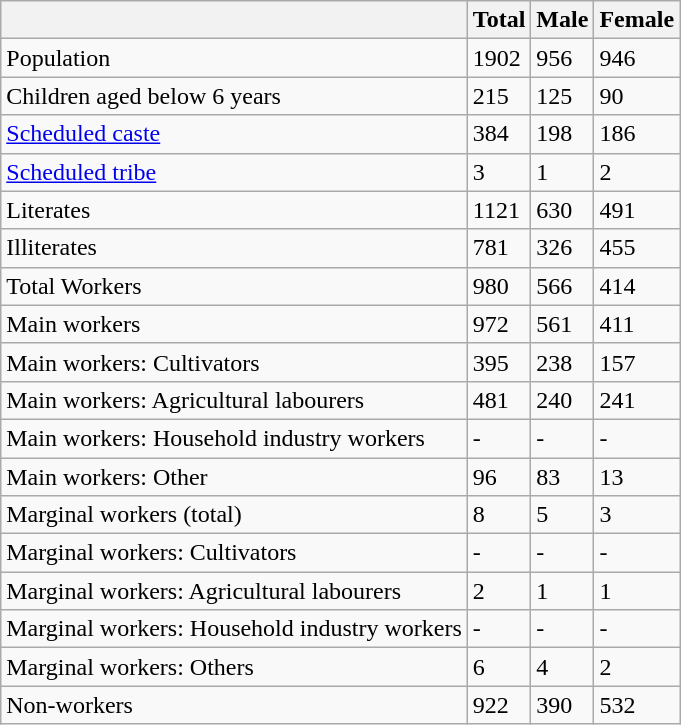<table class="wikitable sortable">
<tr>
<th></th>
<th>Total</th>
<th>Male</th>
<th>Female</th>
</tr>
<tr>
<td>Population</td>
<td>1902</td>
<td>956</td>
<td>946</td>
</tr>
<tr>
<td>Children aged below 6 years</td>
<td>215</td>
<td>125</td>
<td>90</td>
</tr>
<tr>
<td><a href='#'>Scheduled caste</a></td>
<td>384</td>
<td>198</td>
<td>186</td>
</tr>
<tr>
<td><a href='#'>Scheduled tribe</a></td>
<td>3</td>
<td>1</td>
<td>2</td>
</tr>
<tr>
<td>Literates</td>
<td>1121</td>
<td>630</td>
<td>491</td>
</tr>
<tr>
<td>Illiterates</td>
<td>781</td>
<td>326</td>
<td>455</td>
</tr>
<tr>
<td>Total Workers</td>
<td>980</td>
<td>566</td>
<td>414</td>
</tr>
<tr>
<td>Main workers</td>
<td>972</td>
<td>561</td>
<td>411</td>
</tr>
<tr>
<td>Main workers: Cultivators</td>
<td>395</td>
<td>238</td>
<td>157</td>
</tr>
<tr>
<td>Main workers: Agricultural labourers</td>
<td>481</td>
<td>240</td>
<td>241</td>
</tr>
<tr>
<td>Main workers: Household industry workers</td>
<td>-</td>
<td>-</td>
<td>-</td>
</tr>
<tr>
<td>Main workers: Other</td>
<td>96</td>
<td>83</td>
<td>13</td>
</tr>
<tr>
<td>Marginal workers (total)</td>
<td>8</td>
<td>5</td>
<td>3</td>
</tr>
<tr>
<td>Marginal workers: Cultivators</td>
<td>-</td>
<td>-</td>
<td>-</td>
</tr>
<tr>
<td>Marginal workers: Agricultural labourers</td>
<td>2</td>
<td>1</td>
<td>1</td>
</tr>
<tr>
<td>Marginal workers: Household industry workers</td>
<td>-</td>
<td>-</td>
<td>-</td>
</tr>
<tr>
<td>Marginal workers: Others</td>
<td>6</td>
<td>4</td>
<td>2</td>
</tr>
<tr>
<td>Non-workers</td>
<td>922</td>
<td>390</td>
<td>532</td>
</tr>
</table>
